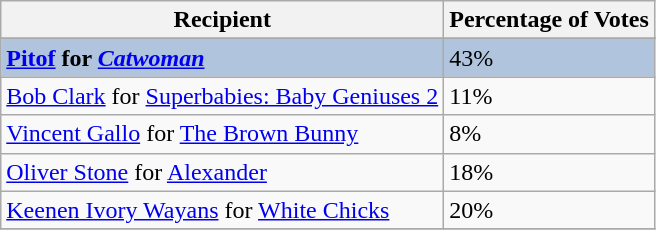<table class="wikitable sortable plainrowheaders" align="centre">
<tr>
<th>Recipient</th>
<th>Percentage of Votes</th>
</tr>
<tr>
</tr>
<tr style="background:#B0C4DE;">
<td><strong><a href='#'>Pitof</a> for <em><a href='#'>Catwoman</a><strong><em></td>
<td></strong>43%<strong></td>
</tr>
<tr>
<td><a href='#'>Bob Clark</a> for </em><a href='#'>Superbabies: Baby Geniuses 2</a><em></td>
<td>11%</td>
</tr>
<tr>
<td><a href='#'>Vincent Gallo</a> for </em><a href='#'>The Brown Bunny</a><em></td>
<td>8%</td>
</tr>
<tr>
<td><a href='#'>Oliver Stone</a> for </em><a href='#'>Alexander</a><em></td>
<td>18%</td>
</tr>
<tr>
<td><a href='#'>Keenen Ivory Wayans</a> for </em><a href='#'>White Chicks</a><em></td>
<td>20%</td>
</tr>
<tr>
</tr>
</table>
